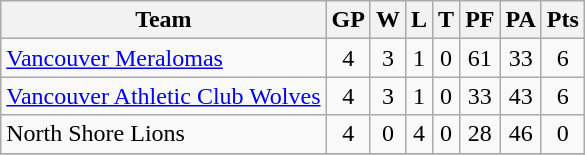<table class="wikitable">
<tr>
<th>Team</th>
<th>GP</th>
<th>W</th>
<th>L</th>
<th>T</th>
<th>PF</th>
<th>PA</th>
<th>Pts</th>
</tr>
<tr align="center">
<td align="left"><a href='#'>Vancouver Meralomas</a></td>
<td>4</td>
<td>3</td>
<td>1</td>
<td>0</td>
<td>61</td>
<td>33</td>
<td>6</td>
</tr>
<tr align="center">
<td align="left"><a href='#'>Vancouver Athletic Club Wolves</a></td>
<td>4</td>
<td>3</td>
<td>1</td>
<td>0</td>
<td>33</td>
<td>43</td>
<td>6</td>
</tr>
<tr align="center">
<td align="left">North Shore Lions</td>
<td>4</td>
<td>0</td>
<td>4</td>
<td>0</td>
<td>28</td>
<td>46</td>
<td>0</td>
</tr>
<tr align="center">
</tr>
</table>
